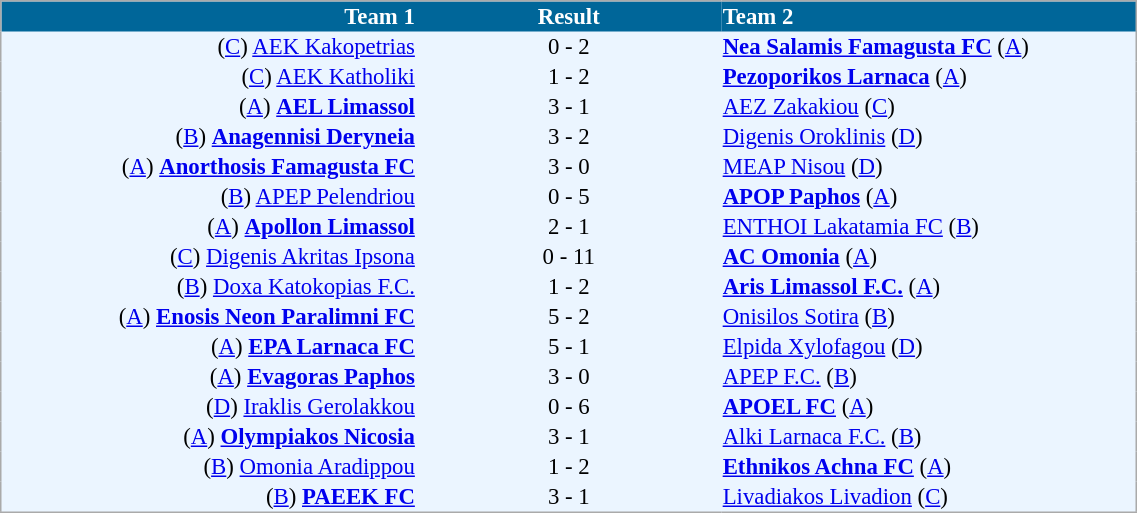<table cellspacing="0" style="background: #EBF5FF; border: 1px #aaa solid; border-collapse: collapse; font-size: 95%;" width=60%>
<tr bgcolor=#006699 style="color:white;">
<th width=30% align="right">Team 1</th>
<th width=22% align="center">Result</th>
<th width=30% align="left">Team 2</th>
</tr>
<tr>
<td align=right>(<a href='#'>C</a>) <a href='#'>AEK Kakopetrias</a></td>
<td align=center>0 - 2</td>
<td align=left><strong><a href='#'>Nea Salamis Famagusta FC</a></strong> (<a href='#'>A</a>)</td>
</tr>
<tr>
<td align=right>(<a href='#'>C</a>) <a href='#'>AEK Katholiki</a></td>
<td align=center>1 - 2</td>
<td align=left><strong><a href='#'>Pezoporikos Larnaca</a></strong> (<a href='#'>A</a>)</td>
</tr>
<tr>
<td align=right>(<a href='#'>A</a>) <strong><a href='#'>AEL Limassol</a></strong></td>
<td align=center>3 - 1</td>
<td align=left><a href='#'>AEZ Zakakiou</a> (<a href='#'>C</a>)</td>
</tr>
<tr>
<td align=right>(<a href='#'>B</a>) <strong><a href='#'>Anagennisi Deryneia</a></strong></td>
<td align=center>3 - 2</td>
<td align=left><a href='#'>Digenis Oroklinis</a> (<a href='#'>D</a>)</td>
</tr>
<tr>
<td align=right>(<a href='#'>A</a>) <strong><a href='#'>Anorthosis Famagusta FC</a></strong></td>
<td align=center>3 - 0</td>
<td align=left><a href='#'>MEAP Nisou</a> (<a href='#'>D</a>)</td>
</tr>
<tr>
<td align=right>(<a href='#'>B</a>) <a href='#'>APEP Pelendriou</a></td>
<td align=center>0 - 5</td>
<td align=left><strong><a href='#'>APOP Paphos</a></strong> (<a href='#'>A</a>)</td>
</tr>
<tr>
<td align=right>(<a href='#'>A</a>) <strong><a href='#'>Apollon Limassol</a></strong></td>
<td align=center>2 - 1</td>
<td align=left><a href='#'>ENTHOI Lakatamia FC</a> (<a href='#'>B</a>)</td>
</tr>
<tr>
<td align=right>(<a href='#'>C</a>) <a href='#'>Digenis Akritas Ipsona</a></td>
<td align=center>0 - 11</td>
<td align=left><strong><a href='#'>AC Omonia</a></strong> (<a href='#'>A</a>)</td>
</tr>
<tr>
<td align=right>(<a href='#'>B</a>) <a href='#'>Doxa Katokopias F.C.</a></td>
<td align=center>1 - 2</td>
<td align=left><strong><a href='#'>Aris Limassol F.C.</a></strong> (<a href='#'>A</a>)</td>
</tr>
<tr>
<td align=right>(<a href='#'>A</a>) <strong><a href='#'>Enosis Neon Paralimni FC</a></strong></td>
<td align=center>5 - 2</td>
<td align=left><a href='#'>Onisilos Sotira</a> (<a href='#'>B</a>)</td>
</tr>
<tr>
<td align=right>(<a href='#'>A</a>) <strong><a href='#'>EPA Larnaca FC</a></strong></td>
<td align=center>5 - 1</td>
<td align=left><a href='#'>Elpida Xylofagou</a> (<a href='#'>D</a>)</td>
</tr>
<tr>
<td align=right>(<a href='#'>A</a>) <strong><a href='#'>Evagoras Paphos</a></strong></td>
<td align=center>3 - 0</td>
<td align=left><a href='#'>APEP F.C.</a> (<a href='#'>B</a>)</td>
</tr>
<tr>
<td align=right>(<a href='#'>D</a>) <a href='#'>Iraklis Gerolakkou</a></td>
<td align=center>0 - 6</td>
<td align=left><strong><a href='#'>APOEL FC</a></strong> (<a href='#'>A</a>)</td>
</tr>
<tr>
<td align=right>(<a href='#'>A</a>) <strong><a href='#'>Olympiakos Nicosia</a></strong></td>
<td align=center>3 - 1</td>
<td align=left><a href='#'>Alki Larnaca F.C.</a> (<a href='#'>B</a>)</td>
</tr>
<tr>
<td align=right>(<a href='#'>B</a>) <a href='#'>Omonia Aradippou</a></td>
<td align=center>1 - 2</td>
<td align=left><strong><a href='#'>Ethnikos Achna FC</a></strong> (<a href='#'>A</a>)</td>
</tr>
<tr>
<td align=right>(<a href='#'>B</a>) <strong><a href='#'>PAEEK FC</a></strong></td>
<td align=center>3 - 1</td>
<td align=left><a href='#'>Livadiakos Livadion</a> (<a href='#'>C</a>)</td>
</tr>
<tr>
</tr>
</table>
